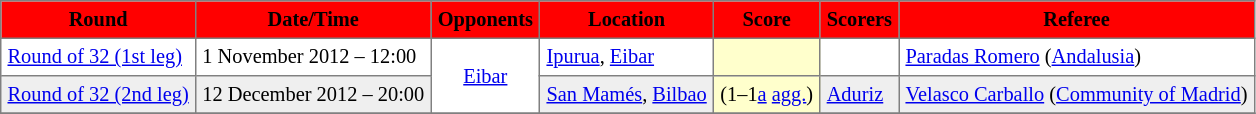<table cellpadding="4" cellspacing="0" border="1" style="text-align: left; font-size: 85%; border: gray solid 1px; border-collapse: collapse;">
<tr align="center" bgcolor="#FF0000">
<th>Round</th>
<th>Date/Time</th>
<th>Opponents</th>
<th>Location</th>
<th>Score</th>
<th>Scorers</th>
<th>Referee</th>
</tr>
<tr>
<td><a href='#'>Round of 32 (1st leg)</a></td>
<td>1 November 2012 – 12:00</td>
<td style="text-align: center;" rowspan="2"><a href='#'>Eibar</a></td>
<td><a href='#'>Ipurua</a>, <a href='#'>Eibar</a></td>
<td bgcolor="#FFFFCC"></td>
<td></td>
<td><a href='#'>Paradas Romero</a> (<a href='#'>Andalusia</a>)</td>
</tr>
<tr bgcolor="#EFEFEF">
<td><a href='#'>Round of 32 (2nd leg)</a></td>
<td>12 December 2012  – 20:00</td>
<td><a href='#'>San Mamés</a>, <a href='#'>Bilbao</a></td>
<td bgcolor="#FFFFCC"> (1–1<a href='#'>a</a> <a href='#'>agg.</a>)</td>
<td><a href='#'>Aduriz</a> </td>
<td><a href='#'>Velasco Carballo</a> (<a href='#'>Community of Madrid</a>)</td>
</tr>
<tr>
</tr>
</table>
